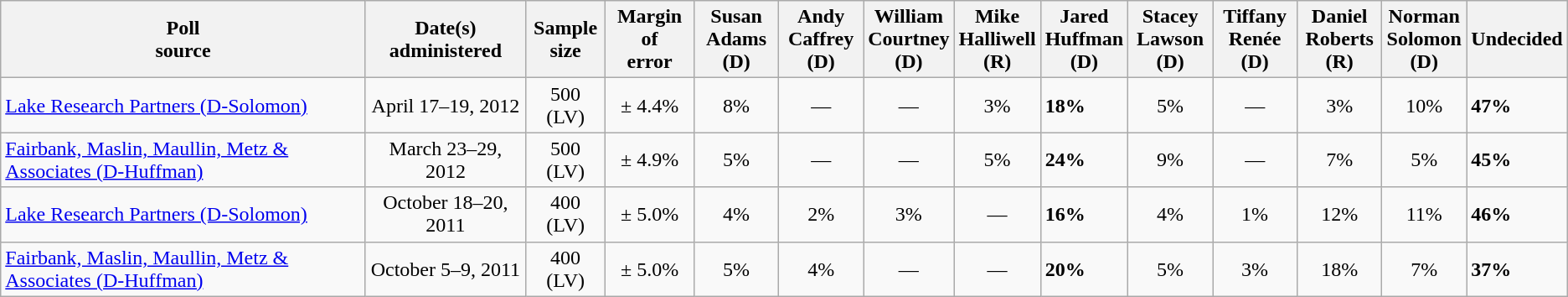<table class="wikitable">
<tr>
<th>Poll<br>source</th>
<th>Date(s)<br>administered</th>
<th>Sample<br>size</th>
<th>Margin of<br>error</th>
<th style="width:60px;">Susan<br>Adams (D)</th>
<th style="width:60px;">Andy<br>Caffrey (D)</th>
<th style="width:60px;">William<br>Courtney (D)</th>
<th style="width:60px;">Mike<br>Halliwell (R)</th>
<th style="width:60px;">Jared<br>Huffman (D)</th>
<th style="width:60px;">Stacey<br>Lawson (D)</th>
<th style="width:60px;">Tiffany<br>Renée (D)</th>
<th style="width:60px;">Daniel<br>Roberts (R)</th>
<th style="width:60px;">Norman<br>Solomon (D)</th>
<th>Undecided</th>
</tr>
<tr>
<td><a href='#'>Lake Research Partners (D-Solomon)</a></td>
<td align=center>April 17–19, 2012</td>
<td align=center>500 (LV)</td>
<td align=center>± 4.4%</td>
<td align=center>8%</td>
<td align=center>—</td>
<td align=center>—</td>
<td align=center>3%</td>
<td><strong>18%</strong></td>
<td align=center>5%</td>
<td align=center>—</td>
<td align=center>3%</td>
<td align=center>10%</td>
<td><strong>47%</strong></td>
</tr>
<tr>
<td><a href='#'>Fairbank, Maslin, Maullin, Metz & Associates (D-Huffman)</a></td>
<td align=center>March 23–29, 2012</td>
<td align=center>500 (LV)</td>
<td align=center>± 4.9%</td>
<td align=center>5%</td>
<td align=center>—</td>
<td align=center>—</td>
<td align=center>5%</td>
<td><strong>24%</strong></td>
<td align=center>9%</td>
<td align=center>—</td>
<td align=center>7%</td>
<td align=center>5%</td>
<td><strong>45%</strong></td>
</tr>
<tr>
<td><a href='#'>Lake Research Partners (D-Solomon)</a></td>
<td align=center>October 18–20, 2011</td>
<td align=center>400 (LV)</td>
<td align=center>± 5.0%</td>
<td align=center>4%</td>
<td align=center>2%</td>
<td align=center>3%</td>
<td align=center>—</td>
<td><strong>16%</strong></td>
<td align=center>4%</td>
<td align=center>1%</td>
<td align=center>12%</td>
<td align=center>11%</td>
<td><strong>46%</strong></td>
</tr>
<tr>
<td><a href='#'>Fairbank, Maslin, Maullin, Metz & Associates (D-Huffman)</a></td>
<td align=center>October 5–9, 2011</td>
<td align=center>400 (LV)</td>
<td align=center>± 5.0%</td>
<td align=center>5%</td>
<td align=center>4%</td>
<td align=center>—</td>
<td align=center>—</td>
<td><strong>20%</strong></td>
<td align=center>5%</td>
<td align=center>3%</td>
<td align=center>18%</td>
<td align=center>7%</td>
<td><strong>37%</strong></td>
</tr>
</table>
